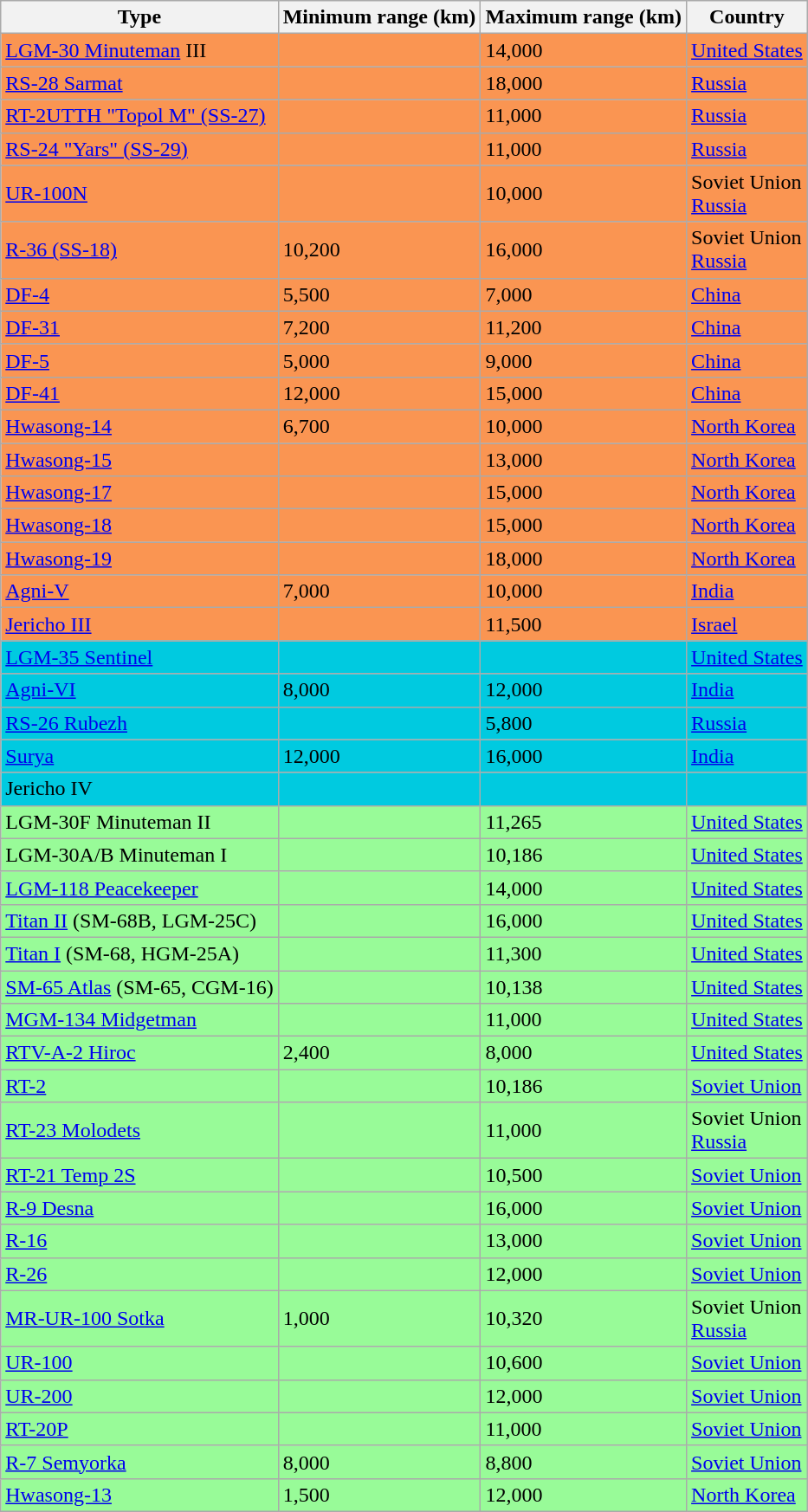<table class="wikitable sortable">
<tr>
<th>Type</th>
<th>Minimum range (km)</th>
<th>Maximum range (km)</th>
<th>Country</th>
</tr>
<tr style="background:#fa9552;">
<td><a href='#'>LGM-30 Minuteman</a> III</td>
<td></td>
<td>14,000</td>
<td> <a href='#'>United States</a></td>
</tr>
<tr style="background:#fa9552;">
<td><a href='#'>RS-28 Sarmat</a></td>
<td></td>
<td>18,000</td>
<td> <a href='#'>Russia</a></td>
</tr>
<tr style="background:#fa9552;">
<td><a href='#'>RT-2UTTH "Topol M" (SS-27)</a></td>
<td></td>
<td>11,000</td>
<td> <a href='#'>Russia</a></td>
</tr>
<tr style="background:#fa9552;">
<td><a href='#'>RS-24 "Yars" (SS-29)</a></td>
<td></td>
<td>11,000</td>
<td> <a href='#'>Russia</a></td>
</tr>
<tr style="background:#fa9552;">
<td><a href='#'>UR-100N</a></td>
<td></td>
<td>10,000</td>
<td> Soviet Union<br> <a href='#'>Russia</a></td>
</tr>
<tr style="background:#fa9552;">
<td><a href='#'>R-36 (SS-18)</a></td>
<td>10,200</td>
<td>16,000</td>
<td> Soviet Union<br> <a href='#'>Russia</a></td>
</tr>
<tr style="background:#fa9552;">
<td><a href='#'>DF-4</a></td>
<td>5,500</td>
<td>7,000</td>
<td> <a href='#'>China</a></td>
</tr>
<tr style="background:#fa9552;">
<td><a href='#'>DF-31</a></td>
<td>7,200</td>
<td>11,200</td>
<td> <a href='#'>China</a></td>
</tr>
<tr style="background:#fa9552;">
<td><a href='#'>DF-5</a></td>
<td>5,000</td>
<td>9,000</td>
<td> <a href='#'>China</a></td>
</tr>
<tr style="background:#fa9552;">
<td><a href='#'>DF-41</a></td>
<td>12,000</td>
<td>15,000</td>
<td> <a href='#'>China</a></td>
</tr>
<tr style="background:#fa9552;">
<td><a href='#'>Hwasong-14</a></td>
<td>6,700</td>
<td>10,000</td>
<td> <a href='#'>North Korea</a></td>
</tr>
<tr style="background:#fa9552;">
<td><a href='#'>Hwasong-15</a></td>
<td></td>
<td>13,000</td>
<td> <a href='#'>North Korea</a></td>
</tr>
<tr style="background:#fa9552;">
<td><a href='#'>Hwasong-17</a></td>
<td></td>
<td>15,000</td>
<td> <a href='#'>North Korea</a></td>
</tr>
<tr style="background:#fa9552;">
<td><a href='#'>Hwasong-18</a></td>
<td></td>
<td>15,000</td>
<td> <a href='#'>North Korea</a></td>
</tr>
<tr style="background:#fa9552;">
<td><a href='#'>Hwasong-19</a></td>
<td></td>
<td>18,000</td>
<td> <a href='#'>North Korea</a></td>
</tr>
<tr style="background:#fa9552;">
<td><a href='#'>Agni-V</a></td>
<td>7,000</td>
<td>10,000</td>
<td> <a href='#'>India</a></td>
</tr>
<tr style="background:#fa9552;">
<td><a href='#'>Jericho III</a></td>
<td></td>
<td>11,500</td>
<td> <a href='#'>Israel</a></td>
</tr>
<tr style="background:#00cae0;">
<td><a href='#'>LGM-35 Sentinel</a></td>
<td></td>
<td></td>
<td> <a href='#'>United States</a></td>
</tr>
<tr style="background:#00cae0;">
<td><a href='#'>Agni-VI</a></td>
<td>8,000</td>
<td>12,000</td>
<td> <a href='#'>India</a></td>
</tr>
<tr style="background:#00cae0;">
<td><a href='#'>RS-26 Rubezh</a></td>
<td></td>
<td>5,800</td>
<td> <a href='#'>Russia</a></td>
</tr>
<tr style="background:#00cae0;">
<td><a href='#'>Surya</a></td>
<td>12,000</td>
<td>16,000</td>
<td> <a href='#'>India</a></td>
</tr>
<tr style="background:#00cae0;">
<td>Jericho IV </td>
<td></td>
<td></td>
<td></td>
</tr>
<tr style="background:#98fb98;">
<td>LGM-30F Minuteman II</td>
<td></td>
<td>11,265</td>
<td> <a href='#'>United States</a></td>
</tr>
<tr style="background:#98fb98;">
<td>LGM-30A/B Minuteman I</td>
<td></td>
<td>10,186</td>
<td> <a href='#'>United States</a></td>
</tr>
<tr style="background:#98fb98;">
<td><a href='#'>LGM-118 Peacekeeper</a></td>
<td></td>
<td>14,000</td>
<td> <a href='#'>United States</a></td>
</tr>
<tr style="background:#98fb98;">
<td><a href='#'>Titan II</a> (SM-68B, LGM-25C)</td>
<td></td>
<td>16,000</td>
<td> <a href='#'>United States</a></td>
</tr>
<tr style="background:#98fb98;">
<td><a href='#'>Titan I</a> (SM-68, HGM-25A)</td>
<td></td>
<td>11,300</td>
<td> <a href='#'>United States</a></td>
</tr>
<tr style="background:#98fb98;">
<td><a href='#'>SM-65 Atlas</a> (SM-65, CGM-16)</td>
<td></td>
<td>10,138</td>
<td> <a href='#'>United States</a></td>
</tr>
<tr style="background:#98fb98;">
<td><a href='#'>MGM-134 Midgetman</a></td>
<td></td>
<td>11,000</td>
<td> <a href='#'>United States</a></td>
</tr>
<tr style="background:#98fb98;">
<td><a href='#'>RTV-A-2 Hiroc</a></td>
<td>2,400</td>
<td>8,000</td>
<td> <a href='#'>United States</a></td>
</tr>
<tr style="background:#98fb98;">
<td><a href='#'>RT-2</a></td>
<td></td>
<td>10,186</td>
<td> <a href='#'>Soviet Union</a></td>
</tr>
<tr style="background:#98fb98;">
<td><a href='#'>RT-23 Molodets</a></td>
<td></td>
<td>11,000</td>
<td> Soviet Union<br> <a href='#'>Russia</a></td>
</tr>
<tr style="background:#98fb98;">
<td><a href='#'>RT-21 Temp 2S</a></td>
<td></td>
<td>10,500</td>
<td> <a href='#'>Soviet Union</a></td>
</tr>
<tr style="background:#98fb98;">
<td><a href='#'>R-9 Desna</a></td>
<td></td>
<td>16,000</td>
<td> <a href='#'>Soviet Union</a></td>
</tr>
<tr style="background:#98fb98;">
<td><a href='#'>R-16</a></td>
<td></td>
<td>13,000</td>
<td> <a href='#'>Soviet Union</a></td>
</tr>
<tr style="background:#98fb98;">
<td><a href='#'>R-26</a></td>
<td></td>
<td>12,000</td>
<td> <a href='#'>Soviet Union</a></td>
</tr>
<tr style="background:#98fb98;">
<td><a href='#'>MR-UR-100 Sotka</a></td>
<td>1,000</td>
<td>10,320</td>
<td> Soviet Union<br> <a href='#'>Russia</a></td>
</tr>
<tr style="background:#98fb98;">
<td><a href='#'>UR-100</a></td>
<td></td>
<td>10,600</td>
<td> <a href='#'>Soviet Union</a></td>
</tr>
<tr style="background:#98fb98;">
<td><a href='#'>UR-200</a></td>
<td></td>
<td>12,000</td>
<td> <a href='#'>Soviet Union</a></td>
</tr>
<tr style="background:#98fb98;">
<td><a href='#'>RT-20P</a></td>
<td></td>
<td>11,000</td>
<td> <a href='#'>Soviet Union</a></td>
</tr>
<tr style="background:#98fb98;">
<td><a href='#'>R-7 Semyorka</a></td>
<td>8,000</td>
<td>8,800</td>
<td> <a href='#'>Soviet Union</a></td>
</tr>
<tr style="background:#98fb98;">
<td><a href='#'>Hwasong-13</a></td>
<td>1,500</td>
<td>12,000</td>
<td> <a href='#'>North Korea</a></td>
</tr>
</table>
